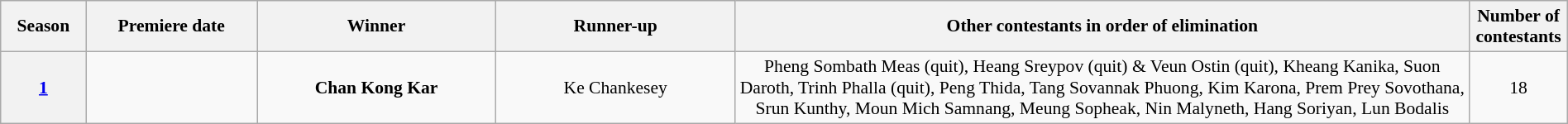<table class="wikitable" style="font-size:90%; width:100%; text-align: center;">
<tr>
<th style="width:5%;">Season</th>
<th style="width:10%;">Premiere date</th>
<th width=14%>Winner</th>
<th width=14%>Runner-up</th>
<th style="width:43%;">Other contestants in order of elimination</th>
<th style="width:3%;">Number of contestants</th>
</tr>
<tr>
<th><a href='#'>1</a></th>
<td></td>
<td><strong>Chan Kong Kar</strong></td>
<td>Ke Chankesey</td>
<td>Pheng Sombath Meas (quit), Heang Sreypov (quit) & Veun Ostin (quit), Kheang Kanika, Suon Daroth, Trinh Phalla (quit), Peng Thida, Tang Sovannak Phuong, Kim Karona, Prem Prey Sovothana, Srun Kunthy, Moun Mich Samnang, Meung Sopheak, Nin Malyneth, Hang Soriyan, Lun Bodalis</td>
<td>18</td>
</tr>
</table>
